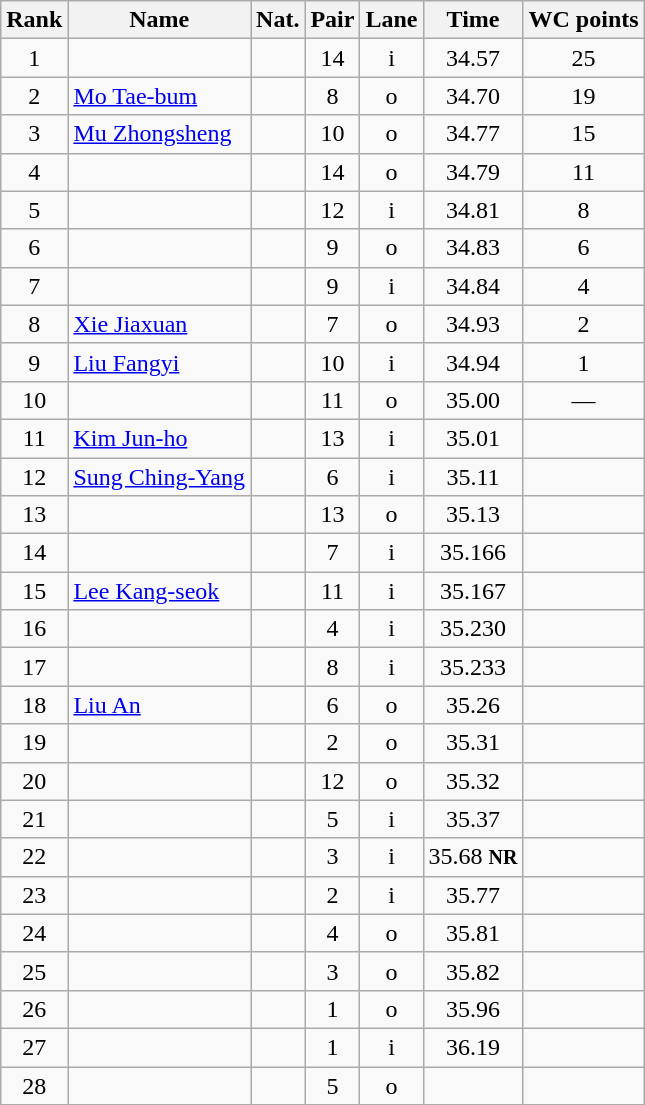<table class="wikitable sortable" style="text-align:center">
<tr>
<th>Rank</th>
<th>Name</th>
<th>Nat.</th>
<th>Pair</th>
<th>Lane</th>
<th>Time</th>
<th>WC points</th>
</tr>
<tr>
<td>1</td>
<td align=left></td>
<td></td>
<td>14</td>
<td>i</td>
<td>34.57</td>
<td>25</td>
</tr>
<tr>
<td>2</td>
<td align=left><a href='#'>Mo Tae-bum</a></td>
<td></td>
<td>8</td>
<td>o</td>
<td>34.70</td>
<td>19</td>
</tr>
<tr>
<td>3</td>
<td align=left><a href='#'>Mu Zhongsheng</a></td>
<td></td>
<td>10</td>
<td>o</td>
<td>34.77</td>
<td>15</td>
</tr>
<tr>
<td>4</td>
<td align=left></td>
<td></td>
<td>14</td>
<td>o</td>
<td>34.79</td>
<td>11</td>
</tr>
<tr>
<td>5</td>
<td align=left></td>
<td></td>
<td>12</td>
<td>i</td>
<td>34.81</td>
<td>8</td>
</tr>
<tr>
<td>6</td>
<td align=left></td>
<td></td>
<td>9</td>
<td>o</td>
<td>34.83</td>
<td>6</td>
</tr>
<tr>
<td>7</td>
<td align=left></td>
<td></td>
<td>9</td>
<td>i</td>
<td>34.84</td>
<td>4</td>
</tr>
<tr>
<td>8</td>
<td align=left><a href='#'>Xie Jiaxuan</a></td>
<td></td>
<td>7</td>
<td>o</td>
<td>34.93</td>
<td>2</td>
</tr>
<tr>
<td>9</td>
<td align=left><a href='#'>Liu Fangyi</a></td>
<td></td>
<td>10</td>
<td>i</td>
<td>34.94</td>
<td>1</td>
</tr>
<tr>
<td>10</td>
<td align=left></td>
<td></td>
<td>11</td>
<td>o</td>
<td>35.00</td>
<td>—</td>
</tr>
<tr>
<td>11</td>
<td align=left><a href='#'>Kim Jun-ho</a></td>
<td></td>
<td>13</td>
<td>i</td>
<td>35.01</td>
<td></td>
</tr>
<tr>
<td>12</td>
<td align=left><a href='#'>Sung Ching-Yang</a></td>
<td></td>
<td>6</td>
<td>i</td>
<td>35.11</td>
<td></td>
</tr>
<tr>
<td>13</td>
<td align=left></td>
<td></td>
<td>13</td>
<td>o</td>
<td>35.13</td>
<td></td>
</tr>
<tr>
<td>14</td>
<td align=left></td>
<td></td>
<td>7</td>
<td>i</td>
<td>35.166</td>
<td></td>
</tr>
<tr>
<td>15</td>
<td align=left><a href='#'>Lee Kang-seok</a></td>
<td></td>
<td>11</td>
<td>i</td>
<td>35.167</td>
<td></td>
</tr>
<tr>
<td>16</td>
<td align=left></td>
<td></td>
<td>4</td>
<td>i</td>
<td>35.230</td>
<td></td>
</tr>
<tr>
<td>17</td>
<td align=left></td>
<td></td>
<td>8</td>
<td>i</td>
<td>35.233</td>
<td></td>
</tr>
<tr>
<td>18</td>
<td align=left><a href='#'>Liu An</a></td>
<td></td>
<td>6</td>
<td>o</td>
<td>35.26</td>
<td></td>
</tr>
<tr>
<td>19</td>
<td align=left></td>
<td></td>
<td>2</td>
<td>o</td>
<td>35.31</td>
<td></td>
</tr>
<tr>
<td>20</td>
<td align=left></td>
<td></td>
<td>12</td>
<td>o</td>
<td>35.32</td>
<td></td>
</tr>
<tr>
<td>21</td>
<td align=left></td>
<td></td>
<td>5</td>
<td>i</td>
<td>35.37</td>
<td></td>
</tr>
<tr>
<td>22</td>
<td align=left></td>
<td></td>
<td>3</td>
<td>i</td>
<td>35.68 <small><strong>NR </strong></small></td>
<td></td>
</tr>
<tr>
<td>23</td>
<td align=left></td>
<td></td>
<td>2</td>
<td>i</td>
<td>35.77</td>
<td></td>
</tr>
<tr>
<td>24</td>
<td align=left></td>
<td></td>
<td>4</td>
<td>o</td>
<td>35.81</td>
<td></td>
</tr>
<tr>
<td>25</td>
<td align=left></td>
<td></td>
<td>3</td>
<td>o</td>
<td>35.82</td>
<td></td>
</tr>
<tr>
<td>26</td>
<td align=left></td>
<td></td>
<td>1</td>
<td>o</td>
<td>35.96</td>
<td></td>
</tr>
<tr>
<td>27</td>
<td align=left></td>
<td></td>
<td>1</td>
<td>i</td>
<td>36.19</td>
<td></td>
</tr>
<tr>
<td>28</td>
<td align=left></td>
<td></td>
<td>5</td>
<td>o</td>
<td></td>
<td></td>
</tr>
</table>
